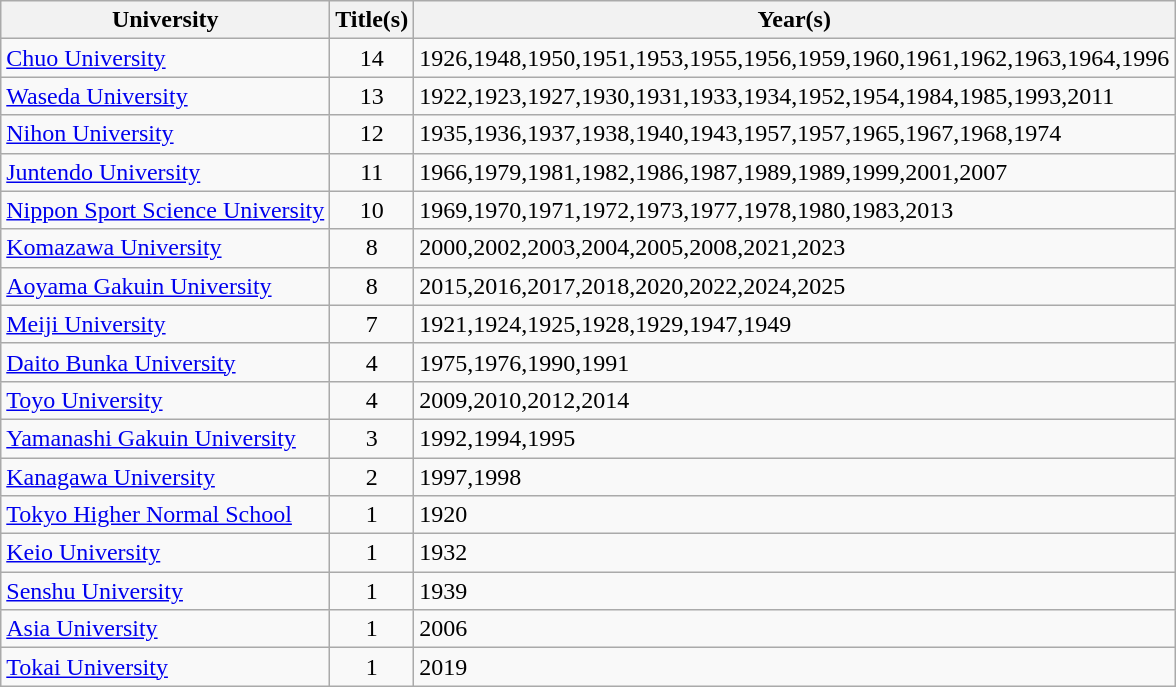<table class="wikitable sortable" style="text-align:center;">
<tr>
<th>University</th>
<th>Title(s)</th>
<th>Year(s)</th>
</tr>
<tr>
<td align="left"><a href='#'>Chuo University</a></td>
<td>14</td>
<td align="left">1926,1948,1950,1951,1953,1955,1956,1959,1960,1961,1962,1963,1964,1996</td>
</tr>
<tr>
<td align="left"><a href='#'>Waseda University</a></td>
<td>13</td>
<td align="left">1922,1923,1927,1930,1931,1933,1934,1952,1954,1984,1985,1993,2011</td>
</tr>
<tr>
<td align="left"><a href='#'>Nihon University</a></td>
<td>12</td>
<td align="left">1935,1936,1937,1938,1940,1943,1957,1957,1965,1967,1968,1974</td>
</tr>
<tr>
<td align="left"><a href='#'>Juntendo University</a></td>
<td>11</td>
<td align="left">1966,1979,1981,1982,1986,1987,1989,1989,1999,2001,2007</td>
</tr>
<tr>
<td align="left"><a href='#'>Nippon Sport Science University</a></td>
<td>10</td>
<td align="left">1969,1970,1971,1972,1973,1977,1978,1980,1983,2013</td>
</tr>
<tr>
<td align="left"><a href='#'>Komazawa University</a></td>
<td>8</td>
<td align="left">2000,2002,2003,2004,2005,2008,2021,2023</td>
</tr>
<tr>
<td align="left"><a href='#'>Aoyama Gakuin University</a></td>
<td>8</td>
<td align="left">2015,2016,2017,2018,2020,2022,2024,2025</td>
</tr>
<tr>
<td align="left"><a href='#'>Meiji University</a></td>
<td>7</td>
<td align="left">1921,1924,1925,1928,1929,1947,1949</td>
</tr>
<tr>
<td align="left"><a href='#'>Daito Bunka University</a></td>
<td>4</td>
<td align="left">1975,1976,1990,1991</td>
</tr>
<tr>
<td align="left"><a href='#'>Toyo University</a></td>
<td>4</td>
<td align="left">2009,2010,2012,2014</td>
</tr>
<tr>
<td align="left"><a href='#'>Yamanashi Gakuin University</a></td>
<td>3</td>
<td align="left">1992,1994,1995</td>
</tr>
<tr>
<td align="left"><a href='#'>Kanagawa University</a></td>
<td>2</td>
<td align="left">1997,1998</td>
</tr>
<tr>
<td align="left"><a href='#'>Tokyo Higher Normal School</a></td>
<td>1</td>
<td align="left">1920</td>
</tr>
<tr>
<td align="left"><a href='#'>Keio University</a></td>
<td>1</td>
<td align="left">1932</td>
</tr>
<tr>
<td align="left"><a href='#'>Senshu University</a></td>
<td>1</td>
<td align="left">1939</td>
</tr>
<tr>
<td align="left"><a href='#'>Asia University</a></td>
<td>1</td>
<td align="left">2006</td>
</tr>
<tr>
<td align="left"><a href='#'>Tokai University</a></td>
<td>1</td>
<td align="left">2019</td>
</tr>
</table>
